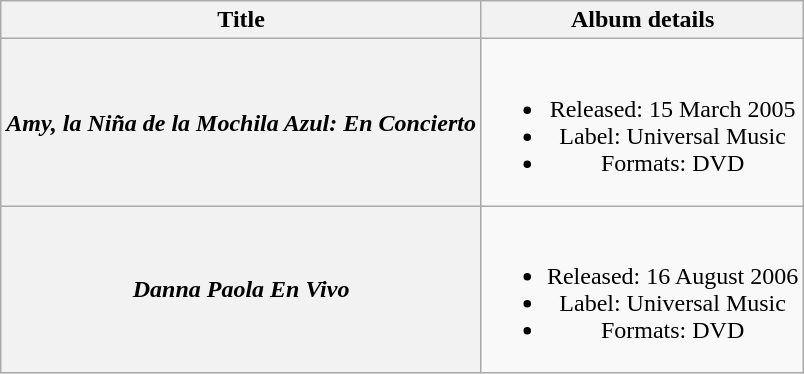<table class="wikitable plainrowheaders" style="text-align:center;">
<tr>
<th>Title</th>
<th>Album details</th>
</tr>
<tr>
<th scope="row"><em>Amy, la Niña de la Mochila Azul: En Concierto</em></th>
<td><br><ul><li>Released: 15 March 2005</li><li>Label: Universal Music</li><li>Formats: DVD</li></ul></td>
</tr>
<tr>
<th scope="row"><em>Danna Paola En Vivo</em></th>
<td><br><ul><li>Released: 16 August 2006</li><li>Label: Universal Music</li><li>Formats: DVD</li></ul></td>
</tr>
</table>
